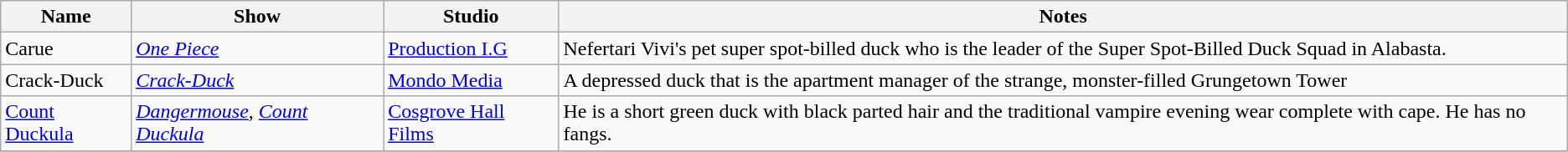<table class="wikitable sortable">
<tr>
<th>Name</th>
<th>Show</th>
<th>Studio</th>
<th>Notes</th>
</tr>
<tr>
<td>Carue</td>
<td><em><a href='#'>One Piece</a></em></td>
<td><a href='#'>Production I.G</a></td>
<td>Nefertari Vivi's pet super spot-billed duck who is the leader of the Super Spot-Billed Duck Squad in Alabasta.</td>
</tr>
<tr>
<td>Crack-Duck</td>
<td><em><a href='#'>Crack-Duck</a></em></td>
<td><a href='#'>Mondo Media</a></td>
<td>A depressed duck that is the apartment manager of the strange, monster-filled Grungetown Tower</td>
</tr>
<tr>
<td><a href='#'>Count Duckula</a></td>
<td><em><a href='#'>Dangermouse</a></em>, <em><a href='#'>Count Duckula</a></em></td>
<td><a href='#'>Cosgrove Hall Films</a></td>
<td>He is a short green duck with black parted hair and the traditional vampire evening wear complete with cape. He has no fangs.</td>
</tr>
<tr>
</tr>
</table>
